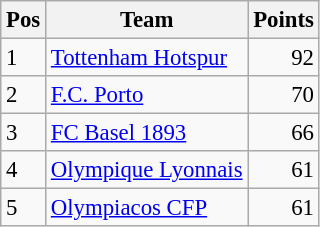<table class="wikitable" style="font-size: 95%;">
<tr>
<th>Pos</th>
<th>Team</th>
<th>Points</th>
</tr>
<tr>
<td>1</td>
<td> <a href='#'>Tottenham Hotspur</a></td>
<td align="right">92</td>
</tr>
<tr>
<td>2</td>
<td> <a href='#'>F.C. Porto</a></td>
<td align="right">70</td>
</tr>
<tr>
<td>3</td>
<td> <a href='#'>FC Basel 1893</a></td>
<td align="right">66</td>
</tr>
<tr>
<td>4</td>
<td> <a href='#'>Olympique Lyonnais</a></td>
<td align="right">61</td>
</tr>
<tr>
<td>5</td>
<td> <a href='#'>Olympiacos CFP</a></td>
<td align="right">61</td>
</tr>
</table>
